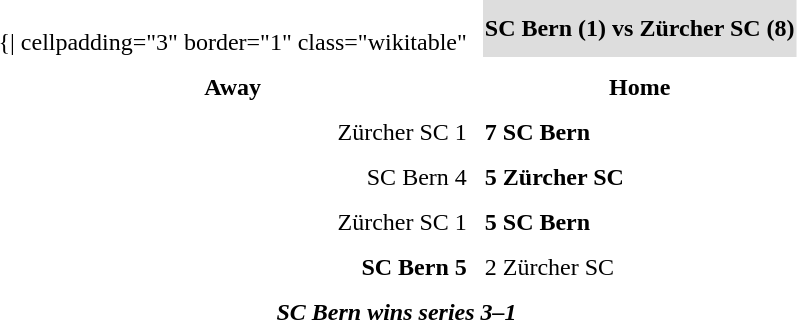<table cellspacing="10">
<tr>
<td valign="top"><br>	{| cellpadding="3" border="1"  class="wikitable"</td>
<th bgcolor="#DDDDDD" colspan="4">SC Bern (1) vs Zürcher SC (8)</th>
</tr>
<tr>
<th>Away</th>
<th>Home</th>
</tr>
<tr>
<td align = "right">Zürcher SC 1</td>
<td><strong>7 SC Bern</strong></td>
</tr>
<tr>
<td align = "right">SC Bern 4</td>
<td><strong>5 Zürcher SC</strong></td>
</tr>
<tr>
<td align = "right">Zürcher SC 1</td>
<td><strong>5 SC Bern</strong></td>
</tr>
<tr>
<td align = "right"><strong>SC Bern 5</strong></td>
<td>2 Zürcher SC</td>
</tr>
<tr align="center">
<td colspan="4"><strong><em>SC Bern wins series 3–1</em></strong></td>
</tr>
</table>
